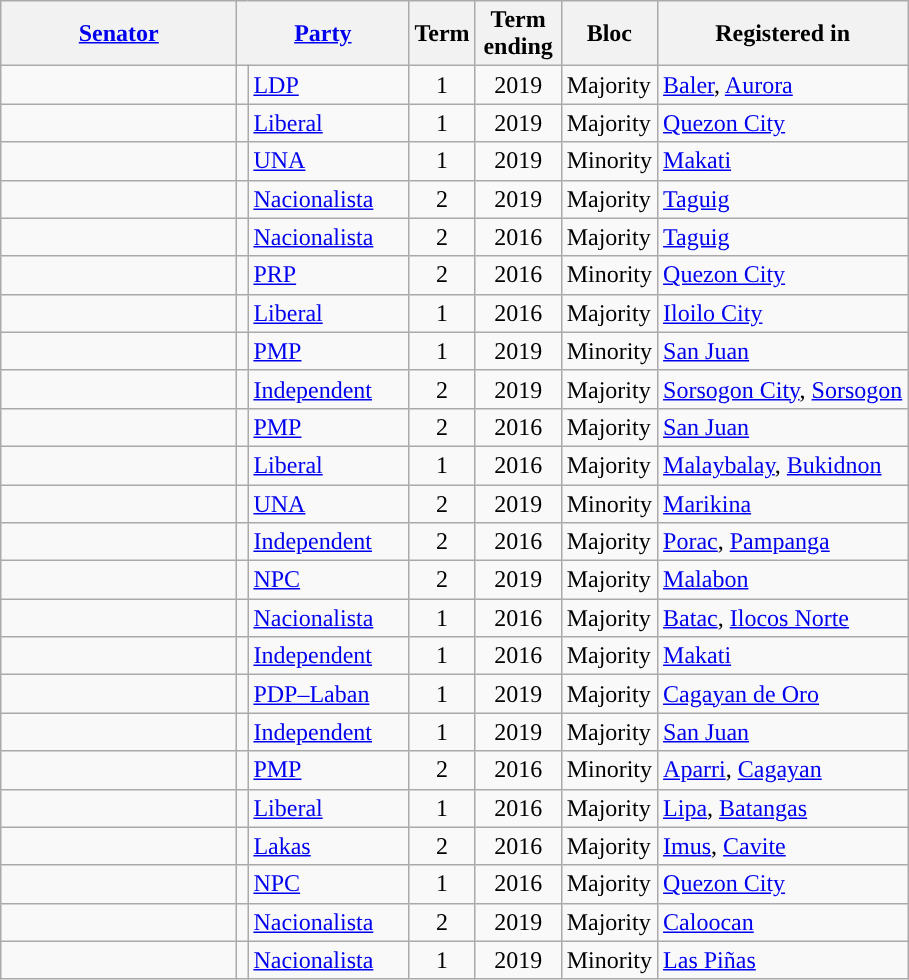<table class="wikitable sortable">
<tr>
<th width="150px"><a href='#'>Senator</a></th>
<th colspan="2"><a href='#'>Party</a></th>
<th>Term</th>
<th width="50px">Term ending</th>
<th>Bloc</th>
<th>Registered in</th>
</tr>
<tr>
<td></td>
<td></td>
<td width="100px"><a href='#'>LDP</a></td>
<td align="center">1</td>
<td align="center">2019</td>
<td>Majority</td>
<td><a href='#'>Baler</a>, <a href='#'>Aurora</a></td>
</tr>
<tr>
<td></td>
<td></td>
<td><a href='#'>Liberal</a></td>
<td align="center">1</td>
<td align="center">2019</td>
<td>Majority</td>
<td><a href='#'>Quezon City</a></td>
</tr>
<tr>
<td></td>
<td></td>
<td><a href='#'>UNA</a></td>
<td align="center">1</td>
<td align="center">2019</td>
<td>Minority</td>
<td><a href='#'>Makati</a></td>
</tr>
<tr>
<td></td>
<td></td>
<td><a href='#'>Nacionalista</a></td>
<td align="center">2</td>
<td align="center">2019</td>
<td>Majority</td>
<td><a href='#'>Taguig</a></td>
</tr>
<tr>
<td></td>
<td></td>
<td><a href='#'>Nacionalista</a></td>
<td align="center">2</td>
<td align="center">2016</td>
<td>Majority</td>
<td><a href='#'>Taguig</a></td>
</tr>
<tr>
<td></td>
<td></td>
<td><a href='#'>PRP</a></td>
<td align="center">2</td>
<td align="center">2016</td>
<td>Minority</td>
<td><a href='#'>Quezon City</a></td>
</tr>
<tr>
<td></td>
<td></td>
<td><a href='#'>Liberal</a></td>
<td align="center">1</td>
<td align="center">2016</td>
<td>Majority</td>
<td><a href='#'>Iloilo City</a></td>
</tr>
<tr>
<td></td>
<td></td>
<td><a href='#'>PMP</a></td>
<td align="center">1</td>
<td align="center">2019</td>
<td>Minority</td>
<td><a href='#'>San Juan</a></td>
</tr>
<tr>
<td></td>
<td></td>
<td><a href='#'>Independent</a></td>
<td align="center">2</td>
<td align="center">2019</td>
<td>Majority</td>
<td><a href='#'>Sorsogon City</a>, <a href='#'>Sorsogon</a></td>
</tr>
<tr>
<td></td>
<td></td>
<td><a href='#'>PMP</a></td>
<td align="center">2</td>
<td align="center">2016</td>
<td>Majority</td>
<td><a href='#'>San Juan</a></td>
</tr>
<tr>
<td></td>
<td></td>
<td><a href='#'>Liberal</a></td>
<td align="center">1</td>
<td align="center">2016</td>
<td>Majority</td>
<td><a href='#'>Malaybalay</a>, <a href='#'>Bukidnon</a></td>
</tr>
<tr>
<td></td>
<td></td>
<td><a href='#'>UNA</a></td>
<td align="center">2</td>
<td align="center">2019</td>
<td>Minority</td>
<td><a href='#'>Marikina</a></td>
</tr>
<tr>
<td></td>
<td></td>
<td><a href='#'>Independent</a></td>
<td align="center">2</td>
<td align="center">2016</td>
<td>Majority</td>
<td><a href='#'>Porac</a>, <a href='#'>Pampanga</a></td>
</tr>
<tr>
<td></td>
<td></td>
<td><a href='#'>NPC</a></td>
<td align="center">2</td>
<td align="center">2019</td>
<td>Majority</td>
<td><a href='#'>Malabon</a></td>
</tr>
<tr>
<td></td>
<td></td>
<td><a href='#'>Nacionalista</a></td>
<td align="center">1</td>
<td align="center">2016</td>
<td>Majority</td>
<td><a href='#'>Batac</a>, <a href='#'>Ilocos Norte</a></td>
</tr>
<tr>
<td></td>
<td></td>
<td><a href='#'>Independent</a></td>
<td align="center">1</td>
<td align="center">2016</td>
<td>Majority</td>
<td><a href='#'>Makati</a></td>
</tr>
<tr>
<td></td>
<td></td>
<td><a href='#'>PDP–Laban</a></td>
<td align="center">1</td>
<td align="center">2019</td>
<td>Majority</td>
<td><a href='#'>Cagayan de Oro</a></td>
</tr>
<tr>
<td></td>
<td></td>
<td><a href='#'>Independent</a></td>
<td align="center">1</td>
<td align="center">2019</td>
<td>Majority</td>
<td><a href='#'>San Juan</a></td>
</tr>
<tr>
<td></td>
<td></td>
<td><a href='#'>PMP</a></td>
<td align="center">2</td>
<td align="center">2016</td>
<td>Minority</td>
<td><a href='#'>Aparri</a>, <a href='#'>Cagayan</a></td>
</tr>
<tr>
<td></td>
<td></td>
<td><a href='#'>Liberal</a></td>
<td align="center">1</td>
<td align="center">2016</td>
<td>Majority</td>
<td><a href='#'>Lipa</a>, <a href='#'>Batangas</a></td>
</tr>
<tr>
<td></td>
<td></td>
<td><a href='#'>Lakas</a></td>
<td align="center">2</td>
<td align="center">2016</td>
<td>Majority</td>
<td><a href='#'>Imus</a>, <a href='#'>Cavite</a></td>
</tr>
<tr>
<td></td>
<td></td>
<td><a href='#'>NPC</a></td>
<td align="center">1</td>
<td align="center">2016</td>
<td>Majority</td>
<td><a href='#'>Quezon City</a></td>
</tr>
<tr>
<td></td>
<td></td>
<td><a href='#'>Nacionalista</a></td>
<td align="center">2</td>
<td align="center">2019</td>
<td>Majority</td>
<td><a href='#'>Caloocan</a></td>
</tr>
<tr>
<td></td>
<td></td>
<td><a href='#'>Nacionalista</a></td>
<td align="center">1</td>
<td align="center">2019</td>
<td>Minority</td>
<td><a href='#'>Las Piñas</a></td>
</tr>
</table>
